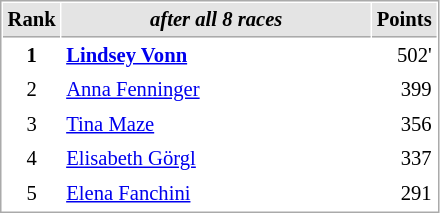<table cellspacing="1" cellpadding="3" style="border:1px solid #aaa; font-size:86%;">
<tr style="background:#e4e4e4;">
<th style="border-bottom:1px solid #aaa; width:10px;">Rank</th>
<th style="border-bottom:1px solid #aaa; width:200px;"><em>after all 8 races</em></th>
<th style="border-bottom:1px solid #aaa; width:20px;">Points</th>
</tr>
<tr>
<td style="text-align:center;"><strong>1</strong></td>
<td> <strong><a href='#'>Lindsey Vonn</a> </strong></td>
<td align="right">502'</td>
</tr>
<tr>
<td style="text-align:center;">2</td>
<td> <a href='#'>Anna Fenninger</a></td>
<td align="right">399</td>
</tr>
<tr>
<td style="text-align:center;">3</td>
<td> <a href='#'>Tina Maze</a></td>
<td align="right">356</td>
</tr>
<tr>
<td style="text-align:center;">4</td>
<td> <a href='#'>Elisabeth Görgl</a></td>
<td align="right">337</td>
</tr>
<tr>
<td style="text-align:center;">5</td>
<td> <a href='#'>Elena Fanchini</a></td>
<td align="right">291</td>
</tr>
</table>
